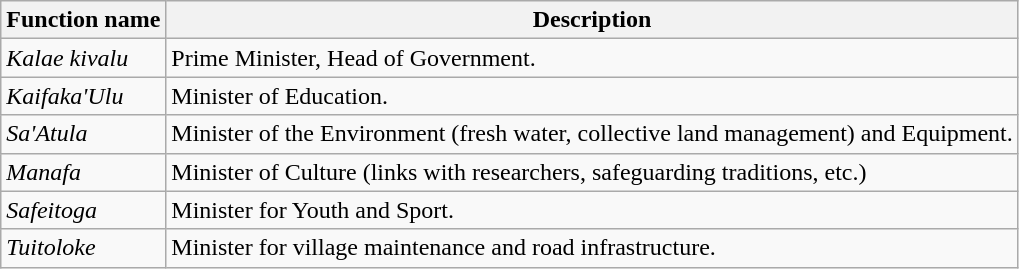<table class="wikitable">
<tr>
<th>Function name</th>
<th>Description</th>
</tr>
<tr>
<td><em>Kalae kivalu</em></td>
<td>Prime Minister, Head of Government.</td>
</tr>
<tr>
<td><em>Kaifaka'Ulu</em></td>
<td>Minister of Education.</td>
</tr>
<tr>
<td><em>Sa'Atula</em></td>
<td>Minister of the Environment (fresh water, collective land management) and Equipment.</td>
</tr>
<tr>
<td><em>Manafa</em></td>
<td>Minister of Culture (links with researchers, safeguarding traditions, etc.)</td>
</tr>
<tr>
<td><em>Safeitoga</em></td>
<td>Minister for Youth and Sport.</td>
</tr>
<tr>
<td><em>Tuitoloke</em></td>
<td>Minister for village maintenance and road infrastructure.</td>
</tr>
</table>
